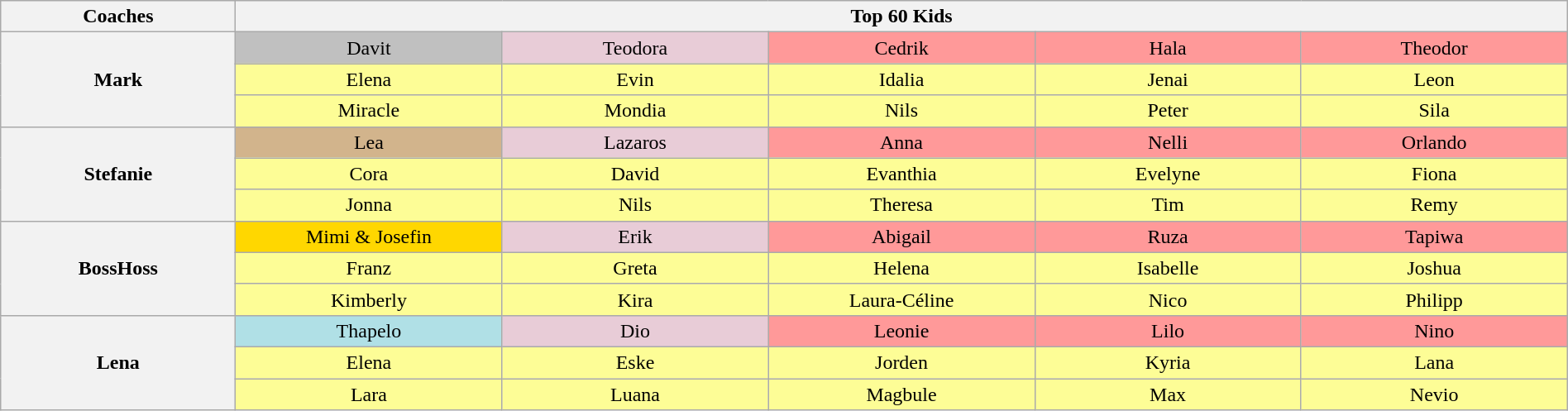<table class="wikitable" style="text-align:center; width:100%">
<tr>
<th width="15%" scope="col">Coaches</th>
<th width="85%" colspan="5" scope="col">Top 60 Kids</th>
</tr>
<tr>
<th rowspan="3">Mark</th>
<td style="background:silver; width:17%">Davit</td>
<td style="background:#E8CCD7; width:17%">Teodora</td>
<td style="background:#FF9999; width:17%">Cedrik</td>
<td style="background:#FF9999; width:17%">Hala</td>
<td style="background:#FF9999; width:17%">Theodor</td>
</tr>
<tr>
<td style="background:#FDFD96">Elena</td>
<td style="background:#FDFD96">Evin</td>
<td style="background:#FDFD96">Idalia</td>
<td style="background:#FDFD96">Jenai</td>
<td style="background:#FDFD96">Leon</td>
</tr>
<tr>
<td style="background:#FDFD96">Miracle</td>
<td style="background:#FDFD96">Mondia</td>
<td style="background:#FDFD96">Nils</td>
<td style="background:#FDFD96">Peter</td>
<td style="background:#FDFD96">Sila</td>
</tr>
<tr>
<th rowspan="3">Stefanie</th>
<td style="background:tan">Lea</td>
<td style="background:#E8CCD7">Lazaros</td>
<td style="background:#FF9999">Anna</td>
<td style="background:#FF9999">Nelli</td>
<td style="background:#FF9999">Orlando</td>
</tr>
<tr>
<td style="background:#FDFD96">Cora</td>
<td style="background:#FDFD96">David</td>
<td style="background:#FDFD96">Evanthia</td>
<td style="background:#FDFD96">Evelyne</td>
<td style="background:#FDFD96">Fiona</td>
</tr>
<tr>
<td style="background:#FDFD96">Jonna</td>
<td style="background:#FDFD96">Nils</td>
<td style="background:#FDFD96">Theresa</td>
<td style="background:#FDFD96">Tim</td>
<td style="background:#FDFD96">Remy</td>
</tr>
<tr>
<th rowspan="3">BossHoss</th>
<td style="background:gold">Mimi & Josefin</td>
<td style="background:#E8CCD7">Erik</td>
<td style="background:#FF9999">Abigail</td>
<td style="background:#FF9999">Ruza</td>
<td style="background:#FF9999">Tapiwa</td>
</tr>
<tr>
<td style="background:#FDFD96">Franz</td>
<td style="background:#FDFD96">Greta</td>
<td style="background:#FDFD96">Helena</td>
<td style="background:#FDFD96">Isabelle</td>
<td style="background:#FDFD96">Joshua</td>
</tr>
<tr>
<td style="background:#FDFD96">Kimberly</td>
<td style="background:#FDFD96">Kira</td>
<td style="background:#FDFD96">Laura-Céline</td>
<td style="background:#FDFD96">Nico</td>
<td style="background:#FDFD96">Philipp</td>
</tr>
<tr>
<th rowspan="3">Lena</th>
<td style="background:#B0E0E6">Thapelo</td>
<td style="background:#E8CCD7">Dio</td>
<td style="background:#FF9999">Leonie</td>
<td style="background:#FF9999">Lilo</td>
<td style="background:#FF9999">Nino</td>
</tr>
<tr>
<td style="background:#FDFD96">Elena</td>
<td style="background:#FDFD96">Eske</td>
<td style="background:#FDFD96">Jorden</td>
<td style="background:#FDFD96">Kyria</td>
<td style="background:#FDFD96">Lana</td>
</tr>
<tr>
<td style="background:#FDFD96">Lara</td>
<td style="background:#FDFD96">Luana</td>
<td style="background:#FDFD96">Magbule</td>
<td style="background:#FDFD96">Max</td>
<td style="background:#FDFD96">Nevio</td>
</tr>
</table>
